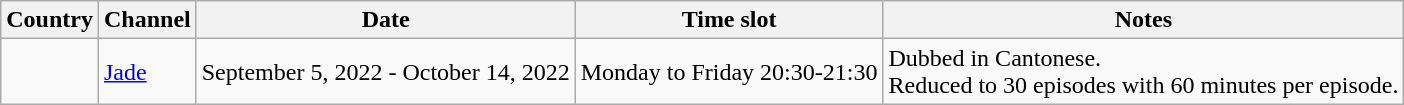<table class="wikitable">
<tr>
<th>Country</th>
<th>Channel</th>
<th>Date</th>
<th>Time slot</th>
<th>Notes</th>
</tr>
<tr>
<td></td>
<td><a href='#'>Jade</a></td>
<td>September 5, 2022 - October 14, 2022</td>
<td>Monday to Friday 20:30-21:30</td>
<td>Dubbed in Cantonese.<br>Reduced to 30 episodes with 60 minutes per episode.</td>
</tr>
</table>
